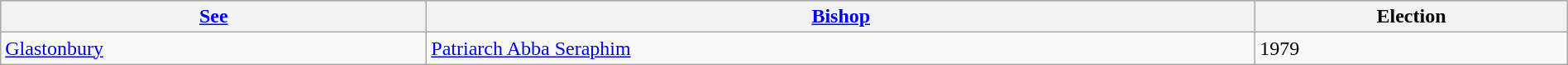<table class="wikitable sortable" width="100%">
<tr bgcolor="#cccccc">
<th><a href='#'>See</a></th>
<th><a href='#'>Bishop</a></th>
<th>Election</th>
</tr>
<tr>
<td><a href='#'>Glastonbury</a></td>
<td><a href='#'>Patriarch Abba Seraphim</a></td>
<td>1979</td>
</tr>
</table>
